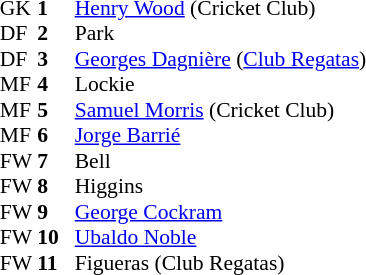<table style="font-size:90%; margin:0.2em auto;" cellspacing="0" cellpadding="0">
<tr>
<th width="25"></th>
<th width="25"></th>
</tr>
<tr>
<td>GK</td>
<td><strong>1</strong></td>
<td> <a href='#'>Henry Wood</a> (Cricket Club)</td>
</tr>
<tr>
<td>DF</td>
<td><strong>2</strong></td>
<td> Park</td>
</tr>
<tr>
<td>DF</td>
<td><strong>3</strong></td>
<td> <a href='#'>Georges Dagnière</a> (<a href='#'>Club Regatas</a>)</td>
</tr>
<tr>
<td>MF</td>
<td><strong>4</strong></td>
<td> Lockie</td>
</tr>
<tr>
<td>MF</td>
<td><strong>5</strong></td>
<td> <a href='#'>Samuel Morris</a> (Cricket Club)</td>
</tr>
<tr>
<td>MF</td>
<td><strong>6</strong></td>
<td> <a href='#'>Jorge Barrié</a></td>
</tr>
<tr>
<td>FW</td>
<td><strong>7</strong></td>
<td> Bell</td>
</tr>
<tr>
<td>FW</td>
<td><strong>8</strong></td>
<td> Higgins</td>
</tr>
<tr>
<td>FW</td>
<td><strong>9</strong></td>
<td> <a href='#'>George Cockram</a></td>
</tr>
<tr>
<td>FW</td>
<td><strong>10</strong></td>
<td> <a href='#'>Ubaldo Noble</a></td>
</tr>
<tr>
<td>FW</td>
<td><strong>11</strong></td>
<td> Figueras (Club Regatas)</td>
</tr>
<tr>
</tr>
</table>
